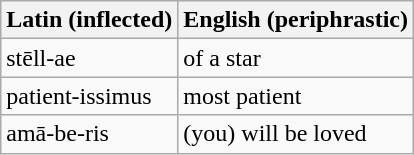<table class=wikitable>
<tr>
<th>Latin (inflected)</th>
<th>English (periphrastic)</th>
</tr>
<tr>
<td>stēll-ae</td>
<td>of a star</td>
</tr>
<tr>
<td>patient-issimus</td>
<td>most patient</td>
</tr>
<tr>
<td>amā-be-ris</td>
<td>(you) will be loved</td>
</tr>
</table>
